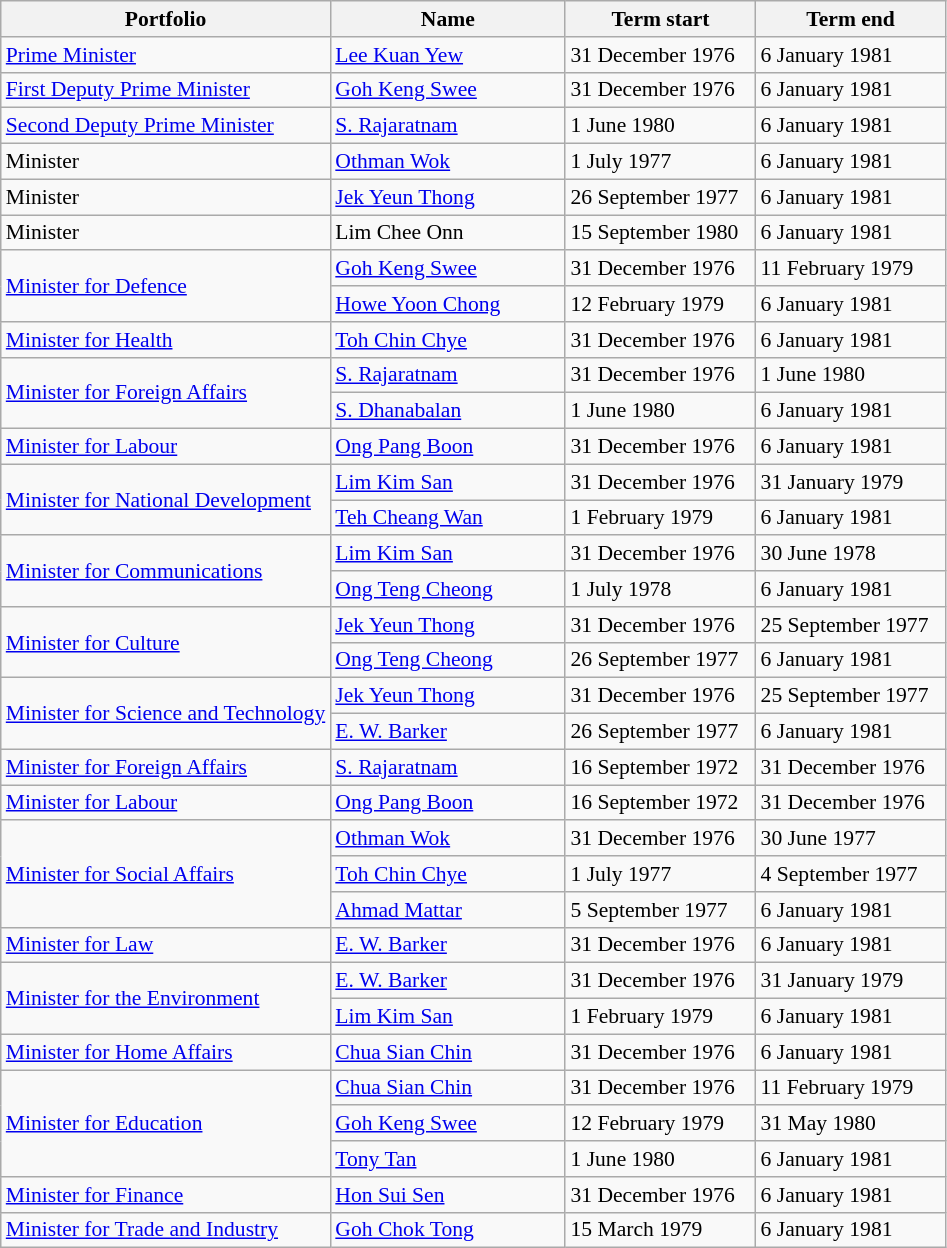<table class="wikitable unsortable" style="font-size: 90%;">
<tr>
<th scope="col">Portfolio</th>
<th scope="col" width="150px">Name</th>
<th scope="col" width="120px">Term start</th>
<th scope="col" width="120px">Term end</th>
</tr>
<tr>
<td><a href='#'>Prime Minister</a></td>
<td><a href='#'>Lee Kuan Yew</a></td>
<td>31 December 1976</td>
<td>6 January 1981</td>
</tr>
<tr>
<td><a href='#'>First Deputy Prime Minister</a></td>
<td><a href='#'>Goh Keng Swee</a></td>
<td>31 December 1976</td>
<td>6 January 1981</td>
</tr>
<tr>
<td><a href='#'>Second Deputy Prime Minister</a></td>
<td><a href='#'>S. Rajaratnam</a></td>
<td>1 June 1980</td>
<td>6 January 1981</td>
</tr>
<tr>
<td>Minister</td>
<td><a href='#'>Othman Wok</a></td>
<td>1 July 1977</td>
<td>6 January 1981</td>
</tr>
<tr>
<td>Minister</td>
<td><a href='#'>Jek Yeun Thong</a></td>
<td>26 September 1977</td>
<td>6 January 1981</td>
</tr>
<tr>
<td>Minister</td>
<td>Lim Chee Onn</td>
<td>15 September 1980</td>
<td>6 January 1981</td>
</tr>
<tr>
<td rowspan="2"><a href='#'>Minister for Defence</a></td>
<td><a href='#'>Goh Keng Swee</a></td>
<td>31 December 1976</td>
<td>11 February 1979</td>
</tr>
<tr>
<td><a href='#'>Howe Yoon Chong</a></td>
<td>12 February 1979</td>
<td>6 January 1981</td>
</tr>
<tr>
<td><a href='#'>Minister for Health</a></td>
<td><a href='#'>Toh Chin Chye</a></td>
<td>31 December 1976</td>
<td>6 January 1981</td>
</tr>
<tr>
<td rowspan="2"><a href='#'>Minister for Foreign Affairs</a></td>
<td><a href='#'>S. Rajaratnam</a></td>
<td>31 December 1976</td>
<td>1 June 1980</td>
</tr>
<tr>
<td><a href='#'>S. Dhanabalan</a></td>
<td>1 June 1980</td>
<td>6 January 1981</td>
</tr>
<tr>
<td><a href='#'>Minister for Labour</a></td>
<td><a href='#'>Ong Pang Boon</a></td>
<td>31 December 1976</td>
<td>6 January 1981</td>
</tr>
<tr>
<td rowspan="2"><a href='#'>Minister for National Development</a></td>
<td><a href='#'>Lim Kim San</a></td>
<td>31 December 1976</td>
<td>31 January 1979</td>
</tr>
<tr>
<td><a href='#'>Teh Cheang Wan</a></td>
<td>1 February 1979</td>
<td>6 January 1981</td>
</tr>
<tr>
<td rowspan="2"><a href='#'>Minister for Communications</a></td>
<td><a href='#'>Lim Kim San</a></td>
<td>31 December 1976</td>
<td>30 June 1978</td>
</tr>
<tr>
<td><a href='#'>Ong Teng Cheong</a></td>
<td>1 July 1978</td>
<td>6 January 1981</td>
</tr>
<tr>
<td rowspan="2"><a href='#'>Minister for Culture</a></td>
<td><a href='#'>Jek Yeun Thong</a></td>
<td>31 December 1976</td>
<td>25 September 1977</td>
</tr>
<tr>
<td><a href='#'>Ong Teng Cheong</a></td>
<td>26 September 1977</td>
<td>6 January 1981</td>
</tr>
<tr>
<td rowspan="2"><a href='#'>Minister for Science and Technology</a></td>
<td><a href='#'>Jek Yeun Thong</a></td>
<td>31 December 1976</td>
<td>25 September 1977</td>
</tr>
<tr>
<td><a href='#'>E. W. Barker</a></td>
<td>26 September 1977</td>
<td>6 January 1981</td>
</tr>
<tr>
<td><a href='#'>Minister for Foreign Affairs</a></td>
<td><a href='#'>S. Rajaratnam</a></td>
<td>16 September 1972</td>
<td>31 December 1976</td>
</tr>
<tr>
<td><a href='#'>Minister for Labour</a></td>
<td><a href='#'>Ong Pang Boon</a></td>
<td>16 September 1972</td>
<td>31 December 1976</td>
</tr>
<tr>
<td rowspan="3"><a href='#'>Minister for Social Affairs</a></td>
<td><a href='#'>Othman Wok</a></td>
<td>31 December 1976</td>
<td>30 June 1977</td>
</tr>
<tr>
<td><a href='#'>Toh Chin Chye</a></td>
<td>1 July 1977</td>
<td>4 September 1977</td>
</tr>
<tr>
<td><a href='#'>Ahmad Mattar</a></td>
<td>5 September 1977</td>
<td>6 January 1981</td>
</tr>
<tr>
<td><a href='#'>Minister for Law</a></td>
<td><a href='#'>E. W. Barker</a></td>
<td>31 December 1976</td>
<td>6 January 1981</td>
</tr>
<tr>
<td rowspan="2"><a href='#'>Minister for the Environment</a></td>
<td><a href='#'>E. W. Barker</a></td>
<td>31 December 1976</td>
<td>31 January 1979</td>
</tr>
<tr>
<td><a href='#'>Lim Kim San</a></td>
<td>1 February 1979</td>
<td>6 January 1981</td>
</tr>
<tr>
<td><a href='#'>Minister for Home Affairs</a></td>
<td><a href='#'>Chua Sian Chin</a></td>
<td>31 December 1976</td>
<td>6 January 1981</td>
</tr>
<tr>
<td rowspan="3"><a href='#'>Minister for Education</a></td>
<td><a href='#'>Chua Sian Chin</a></td>
<td>31 December 1976</td>
<td>11 February 1979</td>
</tr>
<tr>
<td><a href='#'>Goh Keng Swee</a></td>
<td>12 February 1979</td>
<td>31 May 1980</td>
</tr>
<tr>
<td><a href='#'>Tony Tan</a></td>
<td>1 June 1980</td>
<td>6 January 1981</td>
</tr>
<tr>
<td><a href='#'>Minister for Finance</a></td>
<td><a href='#'>Hon Sui Sen</a></td>
<td>31 December 1976</td>
<td>6 January 1981</td>
</tr>
<tr>
<td><a href='#'>Minister for Trade and Industry</a></td>
<td><a href='#'>Goh Chok Tong</a></td>
<td>15 March 1979</td>
<td>6 January 1981</td>
</tr>
</table>
